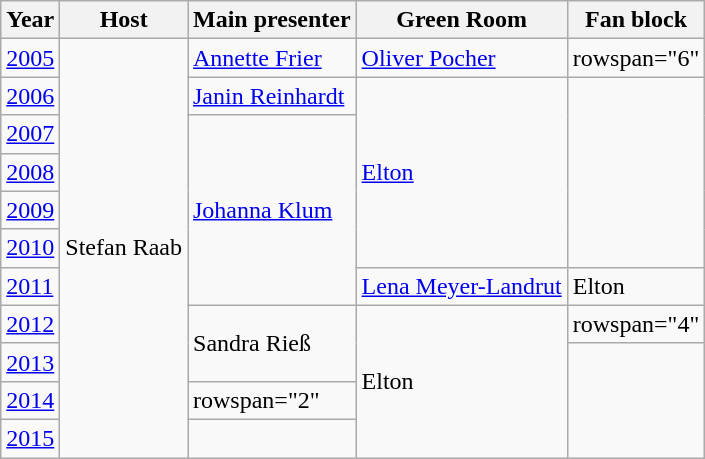<table class="wikitable sortable">
<tr>
<th>Year</th>
<th>Host</th>
<th>Main presenter</th>
<th>Green Room</th>
<th>Fan block</th>
</tr>
<tr>
<td><a href='#'>2005</a></td>
<td rowspan="11">Stefan Raab</td>
<td><a href='#'>Annette Frier</a></td>
<td><a href='#'>Oliver Pocher</a></td>
<td>rowspan="6" </td>
</tr>
<tr>
<td><a href='#'>2006</a></td>
<td><a href='#'>Janin Reinhardt</a></td>
<td rowspan="5"><a href='#'>Elton</a></td>
</tr>
<tr>
<td><a href='#'>2007</a></td>
<td rowspan="5"><a href='#'>Johanna Klum</a></td>
</tr>
<tr>
<td><a href='#'>2008</a></td>
</tr>
<tr>
<td><a href='#'>2009</a></td>
</tr>
<tr>
<td><a href='#'>2010</a></td>
</tr>
<tr>
<td><a href='#'>2011</a></td>
<td><a href='#'>Lena Meyer-Landrut</a></td>
<td>Elton</td>
</tr>
<tr>
<td><a href='#'>2012</a></td>
<td rowspan="2">Sandra Rieß</td>
<td rowspan="4">Elton</td>
<td>rowspan="4" </td>
</tr>
<tr>
<td><a href='#'>2013</a></td>
</tr>
<tr>
<td><a href='#'>2014</a></td>
<td>rowspan="2" </td>
</tr>
<tr>
<td><a href='#'>2015</a></td>
</tr>
</table>
